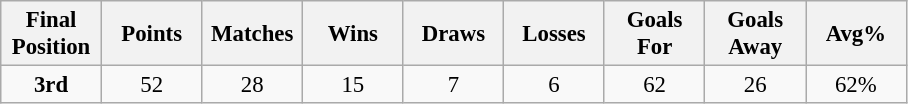<table class="wikitable" style="font-size: 95%; text-align: center;">
<tr>
<th width=60>Final Position</th>
<th width=60>Points</th>
<th width=60>Matches</th>
<th width=60>Wins</th>
<th width=60>Draws</th>
<th width=60>Losses</th>
<th width=60>Goals For</th>
<th width=60>Goals Away</th>
<th width=60>Avg%</th>
</tr>
<tr>
<td><strong>3rd</strong></td>
<td>52</td>
<td>28</td>
<td>15</td>
<td>7</td>
<td>6</td>
<td>62</td>
<td>26</td>
<td>62%</td>
</tr>
</table>
